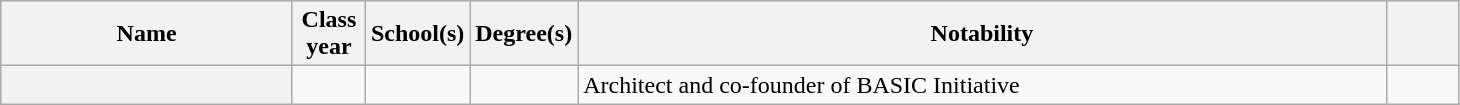<table class="wikitable sortable plainrowheaders" style="width:77%">
<tr>
<th style="width:20%;">Name</th>
<th style="width:5%;">Class year</th>
<th style="width:5%;">School(s)</th>
<th style="width:5%;">Degree(s)</th>
<th style="width:*;" class="unsortable">Notability</th>
<th style="width:5%;" class="unsortable"></th>
</tr>
<tr>
<th scope="row"></th>
<td></td>
<td></td>
<td></td>
<td>Architect and co-founder of BASIC Initiative</td>
<td align="center"></td>
</tr>
</table>
